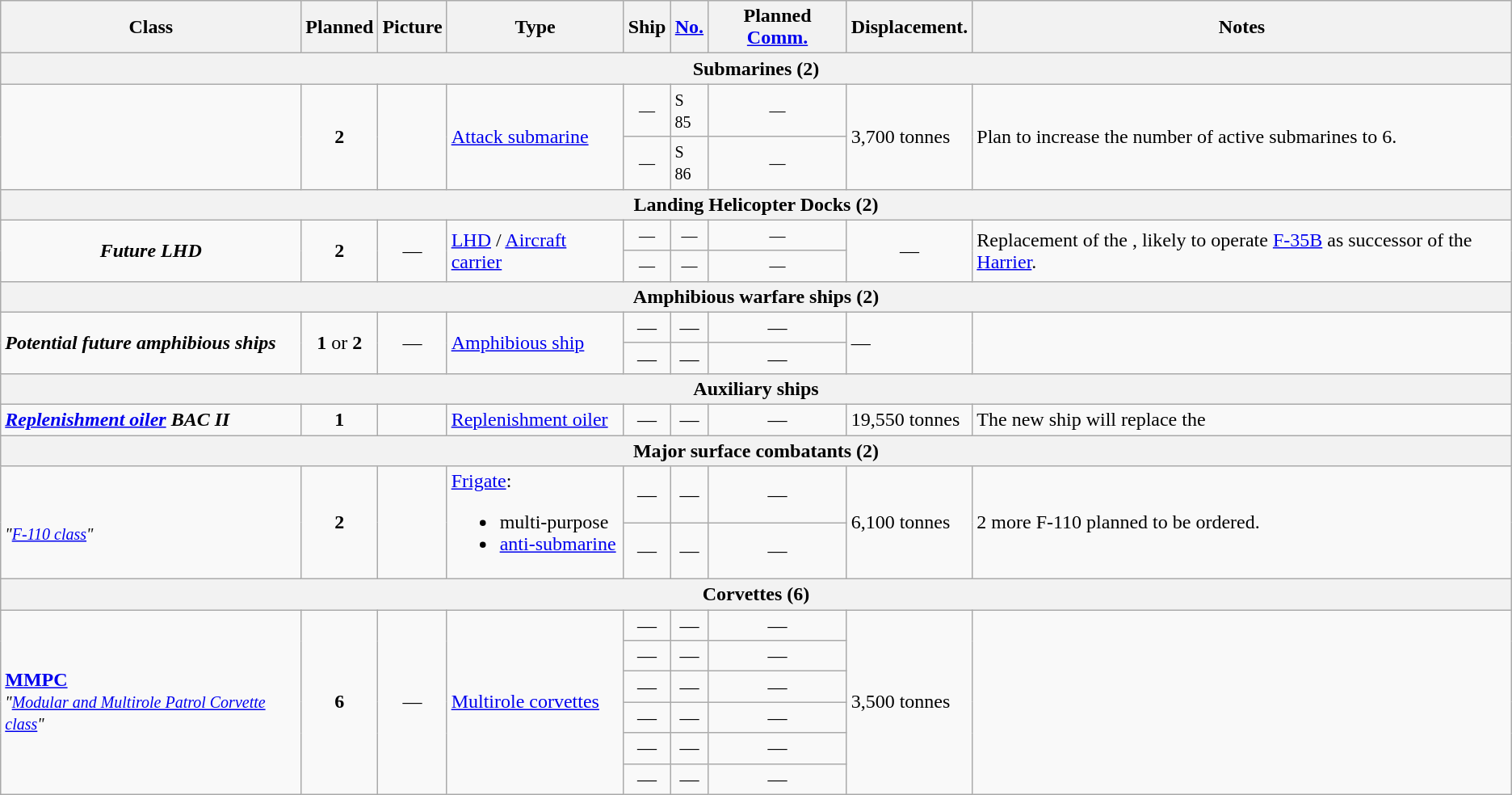<table class="wikitable">
<tr>
<th>Class</th>
<th>Planned</th>
<th>Picture</th>
<th>Type</th>
<th>Ship</th>
<th><a href='#'>No.</a></th>
<th>Planned <a href='#'>Comm.</a></th>
<th>Displacement.</th>
<th>Notes</th>
</tr>
<tr>
<th colspan="9">Submarines (2)</th>
</tr>
<tr>
<td rowspan="2"><strong></strong></td>
<td rowspan="2" style="text-align: center;"><strong>2</strong></td>
<td rowspan="2"></td>
<td rowspan="2"><a href='#'>Attack submarine</a></td>
<td style="text-align: center;"><small>—</small></td>
<td><small>S 85</small></td>
<td style="text-align: center;"><small>—</small></td>
<td rowspan="2">3,700 tonnes</td>
<td rowspan="2">Plan to increase the number of active submarines to 6.</td>
</tr>
<tr>
<td style="text-align: center;"><small>—</small></td>
<td><small>S 86</small></td>
<td style="text-align: center;"><small>—</small></td>
</tr>
<tr>
<th colspan="9">Landing Helicopter Docks (2)</th>
</tr>
<tr>
<td rowspan="2" style="text-align: center;"><strong><em>Future LHD</em></strong></td>
<td rowspan="2" style="text-align: center;"><strong>2</strong></td>
<td rowspan="2" style="text-align: center;">—</td>
<td rowspan="2"><a href='#'>LHD</a> / <a href='#'>Aircraft carrier</a></td>
<td style="text-align: center;"><small>—</small></td>
<td style="text-align: center;"><small>—</small></td>
<td style="text-align: center;"><small>—</small></td>
<td rowspan="2" style="text-align: center;">—</td>
<td rowspan="2">Replacement of the , likely to operate <a href='#'>F-35B</a> as successor of the <a href='#'>Harrier</a>.</td>
</tr>
<tr>
<td style="text-align: center;"><small>—</small></td>
<td style="text-align: center;"><small>—</small></td>
<td style="text-align: center;"><small>—</small></td>
</tr>
<tr>
<th colspan="9">Amphibious warfare ships (2)</th>
</tr>
<tr>
<td rowspan="2"><strong><em>Potential future amphibious ships</em></strong></td>
<td rowspan="2" style="text-align: center;"><strong>1</strong> or <strong>2</strong></td>
<td rowspan="2" style="text-align: center;">—</td>
<td rowspan="2"><a href='#'>Amphibious ship</a></td>
<td style="text-align: center;">—</td>
<td style="text-align: center;">—</td>
<td style="text-align: center;">—</td>
<td rowspan="2">—</td>
<td rowspan="2"></td>
</tr>
<tr>
<td style="text-align: center;">—</td>
<td style="text-align: center;">—</td>
<td style="text-align: center;">—</td>
</tr>
<tr>
<th colspan="9">Auxiliary ships</th>
</tr>
<tr>
<td><strong><em><a href='#'>Replenishment oiler</a> BAC II</em></strong></td>
<td style="text-align: center;"><strong>1</strong></td>
<td style="text-align: center;"></td>
<td><a href='#'>Replenishment oiler</a></td>
<td style="text-align: center;">—</td>
<td style="text-align: center;">—</td>
<td style="text-align: center;">—</td>
<td>19,550 tonnes</td>
<td>The new ship will replace the  </td>
</tr>
<tr>
<th colspan="9">Major surface combatants (2)</th>
</tr>
<tr>
<td rowspan="2"><strong></strong><br><small><em>"<a href='#'>F-110 class</a>"</em></small></td>
<td rowspan="2" style="text-align: center;"><strong>2</strong></td>
<td rowspan="2"></td>
<td rowspan="2"><a href='#'>Frigate</a>:<br><ul><li>multi-purpose</li><li><a href='#'>anti-submarine</a></li></ul></td>
<td style="text-align: center;">—</td>
<td style="text-align: center;">—</td>
<td style="text-align: center;">—</td>
<td rowspan="2">6,100 tonnes</td>
<td rowspan="2">2 more F-110 planned to be ordered.</td>
</tr>
<tr>
<td style="text-align: center;">—</td>
<td style="text-align: center;">—</td>
<td style="text-align: center;">—</td>
</tr>
<tr>
<th colspan="9">Corvettes (6)</th>
</tr>
<tr>
<td rowspan="6"><strong><a href='#'>MMPC</a></strong><br><small><em>"<a href='#'>Modular and Multirole Patrol Corvette class</a>"</em></small></td>
<td rowspan="6" style="text-align: center;"><strong>6</strong></td>
<td rowspan="6" style="text-align: center;">—</td>
<td rowspan="6"><a href='#'>Multirole corvettes</a></td>
<td style="text-align: center;">—</td>
<td style="text-align: center;">—</td>
<td style="text-align: center;">—</td>
<td rowspan="6">3,500 tonnes</td>
<td rowspan="6"></td>
</tr>
<tr>
<td style="text-align: center;">—</td>
<td style="text-align: center;">—</td>
<td style="text-align: center;">—</td>
</tr>
<tr>
<td style="text-align: center;">—</td>
<td style="text-align: center;">—</td>
<td style="text-align: center;">—</td>
</tr>
<tr>
<td style="text-align: center;">—</td>
<td style="text-align: center;">—</td>
<td style="text-align: center;">—</td>
</tr>
<tr>
<td style="text-align: center;">—</td>
<td style="text-align: center;">—</td>
<td style="text-align: center;">—</td>
</tr>
<tr>
<td style="text-align: center;">—</td>
<td style="text-align: center;">—</td>
<td style="text-align: center;">—</td>
</tr>
</table>
